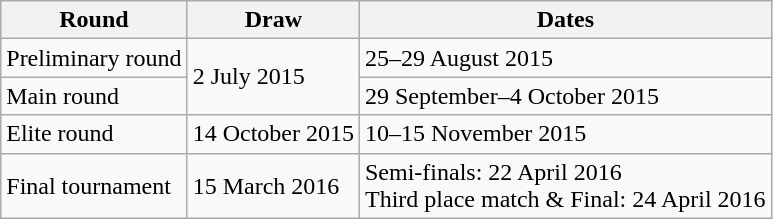<table class="wikitable">
<tr>
<th>Round</th>
<th>Draw</th>
<th>Dates</th>
</tr>
<tr>
<td>Preliminary round</td>
<td rowspan=2>2 July 2015</td>
<td>25–29 August 2015</td>
</tr>
<tr>
<td>Main round</td>
<td>29 September–4 October 2015</td>
</tr>
<tr>
<td>Elite round</td>
<td>14 October 2015</td>
<td>10–15 November 2015</td>
</tr>
<tr>
<td>Final tournament</td>
<td>15 March 2016</td>
<td>Semi-finals: 22 April 2016<br>Third place match & Final: 24 April 2016</td>
</tr>
</table>
